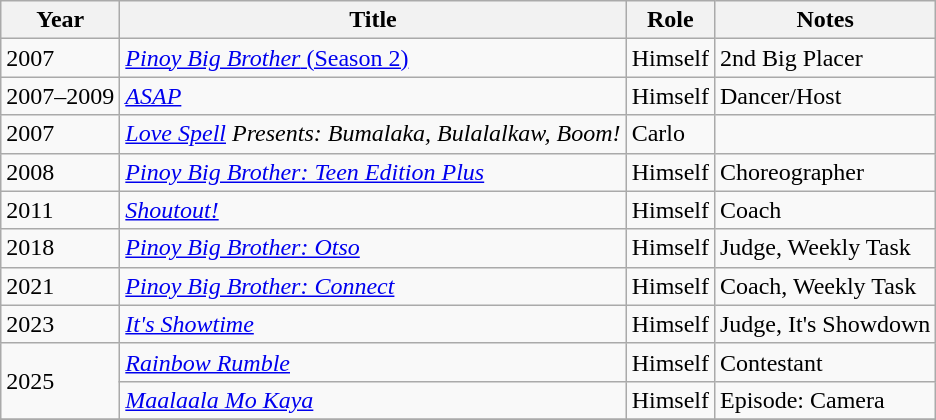<table class="wikitable sortable">
<tr>
<th>Year</th>
<th>Title</th>
<th>Role</th>
<th class="unsortable">Notes</th>
</tr>
<tr>
<td>2007</td>
<td><a href='#'><em>Pinoy Big Brother</em> (Season 2)</a></td>
<td>Himself</td>
<td>2nd Big Placer</td>
</tr>
<tr>
<td>2007–2009</td>
<td><em><a href='#'>ASAP</a></em></td>
<td>Himself</td>
<td>Dancer/Host</td>
</tr>
<tr>
<td>2007</td>
<td><em><a href='#'>Love Spell</a> Presents: Bumalaka, Bulalalkaw, Boom!</em></td>
<td>Carlo</td>
<td></td>
</tr>
<tr>
<td>2008</td>
<td><em><a href='#'>Pinoy Big Brother: Teen Edition Plus</a></em></td>
<td>Himself</td>
<td>Choreographer</td>
</tr>
<tr>
<td>2011</td>
<td><em><a href='#'>Shoutout!</a></em></td>
<td>Himself</td>
<td>Coach</td>
</tr>
<tr>
<td>2018</td>
<td><em><a href='#'>Pinoy Big Brother: Otso</a></em></td>
<td>Himself</td>
<td>Judge, Weekly Task</td>
</tr>
<tr>
<td>2021</td>
<td><em><a href='#'>Pinoy Big Brother: Connect</a></em></td>
<td>Himself</td>
<td>Coach, Weekly Task</td>
</tr>
<tr>
<td>2023</td>
<td><em><a href='#'>It's Showtime</a></em></td>
<td>Himself</td>
<td>Judge, It's Showdown</td>
</tr>
<tr>
<td rowspan="2">2025</td>
<td><em><a href='#'>Rainbow Rumble</a></em></td>
<td>Himself</td>
<td>Contestant</td>
</tr>
<tr>
<td><em><a href='#'>Maalaala Mo Kaya</a></em></td>
<td>Himself</td>
<td>Episode: Camera</td>
</tr>
<tr>
</tr>
</table>
